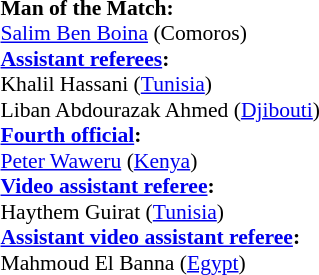<table style="width:100%; font-size:90%;">
<tr>
<td><br><strong>Man of the Match:</strong>
<br><a href='#'>Salim Ben Boina</a> (Comoros)<br><strong><a href='#'>Assistant referees</a>:</strong>
<br>Khalil Hassani (<a href='#'>Tunisia</a>)
<br>Liban Abdourazak Ahmed (<a href='#'>Djibouti</a>)
<br><strong><a href='#'>Fourth official</a>:</strong>
<br><a href='#'>Peter Waweru</a> (<a href='#'>Kenya</a>)
<br><strong><a href='#'>Video assistant referee</a>:</strong>
<br>Haythem Guirat (<a href='#'>Tunisia</a>)
<br><strong><a href='#'>Assistant video assistant referee</a>:</strong>
<br>Mahmoud El Banna (<a href='#'>Egypt</a>)</td>
</tr>
</table>
